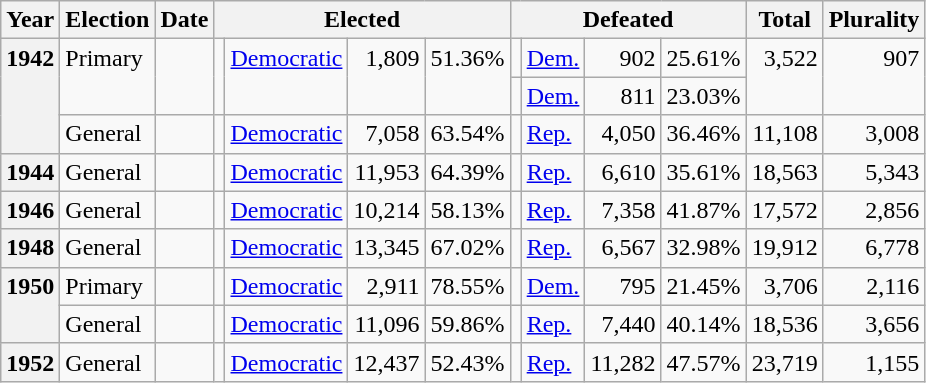<table class=wikitable>
<tr>
<th>Year</th>
<th>Election</th>
<th>Date</th>
<th ! colspan="4">Elected</th>
<th ! colspan="4">Defeated</th>
<th>Total</th>
<th>Plurality</th>
</tr>
<tr>
<th rowspan="3" valign="top">1942</th>
<td rowspan="2" valign="top">Primary</td>
<td rowspan="2" valign="top"></td>
<td rowspan="2" valign="top"></td>
<td rowspan="2" valign="top" ><a href='#'>Democratic</a></td>
<td rowspan="2" valign="top" align="right">1,809</td>
<td rowspan="2" valign="top" align="right">51.36%</td>
<td valign="top"></td>
<td valign="top" ><a href='#'>Dem.</a></td>
<td valign="top" align="right">902</td>
<td valign="top" align="right">25.61%</td>
<td rowspan="2" valign="top" align="right">3,522</td>
<td rowspan="2" valign="top" align="right">907</td>
</tr>
<tr>
<td valign="top"></td>
<td valign="top" ><a href='#'>Dem.</a></td>
<td valign="top" align="right">811</td>
<td valign="top" align="right">23.03%</td>
</tr>
<tr>
<td valign="top">General</td>
<td valign="top"></td>
<td valign="top"></td>
<td valign="top" ><a href='#'>Democratic</a></td>
<td valign="top" align="right">7,058</td>
<td valign="top" align="right">63.54%</td>
<td valign="top"></td>
<td valign="top" ><a href='#'>Rep.</a></td>
<td valign="top" align="right">4,050</td>
<td valign="top" align="right">36.46%</td>
<td valign="top" align="right">11,108</td>
<td valign="top" align="right">3,008</td>
</tr>
<tr>
<th valign="top">1944</th>
<td valign="top">General</td>
<td valign="top"></td>
<td valign="top"></td>
<td valign="top" ><a href='#'>Democratic</a></td>
<td valign="top" align="right">11,953</td>
<td valign="top" align="right">64.39%</td>
<td valign="top"></td>
<td valign="top" ><a href='#'>Rep.</a></td>
<td valign="top" align="right">6,610</td>
<td valign="top" align="right">35.61%</td>
<td valign="top" align="right">18,563</td>
<td valign="top" align="right">5,343</td>
</tr>
<tr>
<th valign="top">1946</th>
<td valign="top">General</td>
<td valign="top"></td>
<td valign="top"></td>
<td valign="top" ><a href='#'>Democratic</a></td>
<td valign="top" align="right">10,214</td>
<td valign="top" align="right">58.13%</td>
<td valign="top"></td>
<td valign="top" ><a href='#'>Rep.</a></td>
<td valign="top" align="right">7,358</td>
<td valign="top" align="right">41.87%</td>
<td valign="top" align="right">17,572</td>
<td valign="top" align="right">2,856</td>
</tr>
<tr>
<th valign="top">1948</th>
<td valign="top">General</td>
<td valign="top"></td>
<td valign="top"></td>
<td valign="top" ><a href='#'>Democratic</a></td>
<td valign="top" align="right">13,345</td>
<td valign="top" align="right">67.02%</td>
<td valign="top"></td>
<td valign="top" ><a href='#'>Rep.</a></td>
<td valign="top" align="right">6,567</td>
<td valign="top" align="right">32.98%</td>
<td valign="top" align="right">19,912</td>
<td valign="top" align="right">6,778</td>
</tr>
<tr>
<th rowspan="2" valign="top">1950</th>
<td valign="top">Primary</td>
<td valign="top"></td>
<td valign="top"></td>
<td valign="top" ><a href='#'>Democratic</a></td>
<td valign="top" align="right">2,911</td>
<td valign="top" align="right">78.55%</td>
<td valign="top"></td>
<td valign="top" ><a href='#'>Dem.</a></td>
<td valign="top" align="right">795</td>
<td valign="top" align="right">21.45%</td>
<td valign="top" align="right">3,706</td>
<td valign="top" align="right">2,116</td>
</tr>
<tr>
<td valign="top">General</td>
<td valign="top"></td>
<td valign="top"></td>
<td valign="top" ><a href='#'>Democratic</a></td>
<td valign="top" align="right">11,096</td>
<td valign="top" align="right">59.86%</td>
<td valign="top"></td>
<td valign="top" ><a href='#'>Rep.</a></td>
<td valign="top" align="right">7,440</td>
<td valign="top" align="right">40.14%</td>
<td valign="top" align="right">18,536</td>
<td valign="top" align="right">3,656</td>
</tr>
<tr>
<th valign="top">1952</th>
<td valign="top">General</td>
<td valign="top"></td>
<td valign="top"></td>
<td valign="top" ><a href='#'>Democratic</a></td>
<td valign="top" align="right">12,437</td>
<td valign="top" align="right">52.43%</td>
<td valign="top"></td>
<td valign="top" ><a href='#'>Rep.</a></td>
<td valign="top" align="right">11,282</td>
<td valign="top" align="right">47.57%</td>
<td valign="top" align="right">23,719</td>
<td valign="top" align="right">1,155</td>
</tr>
</table>
